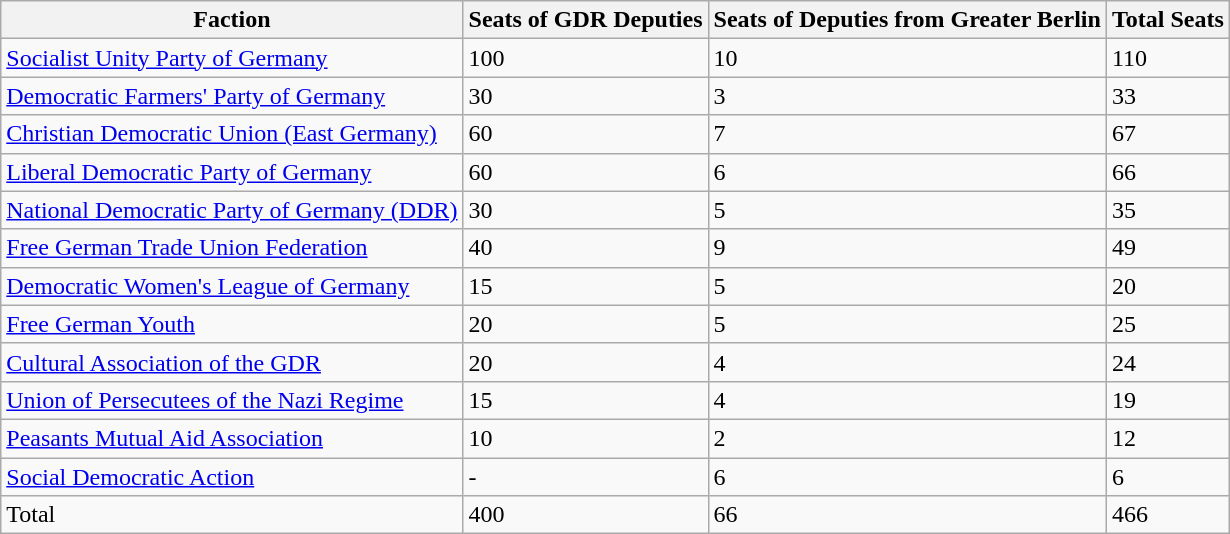<table class="wikitable">
<tr>
<th>Faction</th>
<th>Seats of GDR Deputies</th>
<th>Seats of Deputies from Greater Berlin</th>
<th>Total Seats</th>
</tr>
<tr>
<td><a href='#'>Socialist Unity Party of Germany</a></td>
<td>100</td>
<td>10</td>
<td>110</td>
</tr>
<tr>
<td><a href='#'>Democratic Farmers' Party of Germany</a></td>
<td>30</td>
<td>3</td>
<td>33</td>
</tr>
<tr>
<td><a href='#'>Christian Democratic Union (East Germany)</a></td>
<td>60</td>
<td>7</td>
<td>67</td>
</tr>
<tr>
<td><a href='#'>Liberal Democratic Party of Germany</a></td>
<td>60</td>
<td>6</td>
<td>66</td>
</tr>
<tr>
<td><a href='#'>National Democratic Party of Germany (DDR)</a></td>
<td>30</td>
<td>5</td>
<td>35</td>
</tr>
<tr>
<td><a href='#'>Free German Trade Union Federation</a></td>
<td>40</td>
<td>9</td>
<td>49</td>
</tr>
<tr>
<td><a href='#'>Democratic Women's League of Germany</a></td>
<td>15</td>
<td>5</td>
<td>20</td>
</tr>
<tr>
<td><a href='#'>Free German Youth</a></td>
<td>20</td>
<td>5</td>
<td>25</td>
</tr>
<tr>
<td><a href='#'>Cultural Association of the GDR</a></td>
<td>20</td>
<td>4</td>
<td>24</td>
</tr>
<tr>
<td><a href='#'>Union of Persecutees of the Nazi Regime</a></td>
<td>15</td>
<td>4</td>
<td>19</td>
</tr>
<tr>
<td><a href='#'>Peasants Mutual Aid Association</a></td>
<td>10</td>
<td>2</td>
<td>12</td>
</tr>
<tr>
<td><a href='#'>Social Democratic Action</a></td>
<td>-</td>
<td>6</td>
<td>6</td>
</tr>
<tr>
<td>Total</td>
<td>400</td>
<td>66</td>
<td>466</td>
</tr>
</table>
